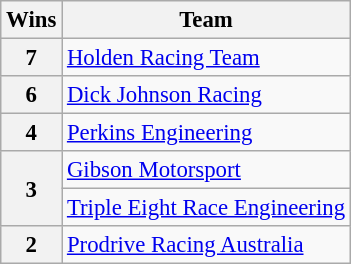<table class="wikitable" style="font-size: 95%;">
<tr>
<th>Wins</th>
<th>Team</th>
</tr>
<tr>
<th>7</th>
<td><a href='#'>Holden Racing Team</a></td>
</tr>
<tr>
<th>6</th>
<td><a href='#'>Dick Johnson Racing</a></td>
</tr>
<tr>
<th>4</th>
<td><a href='#'>Perkins Engineering</a></td>
</tr>
<tr>
<th rowspan="2">3</th>
<td><a href='#'>Gibson Motorsport</a></td>
</tr>
<tr>
<td><a href='#'>Triple Eight Race Engineering</a></td>
</tr>
<tr>
<th>2</th>
<td><a href='#'>Prodrive Racing Australia</a></td>
</tr>
</table>
